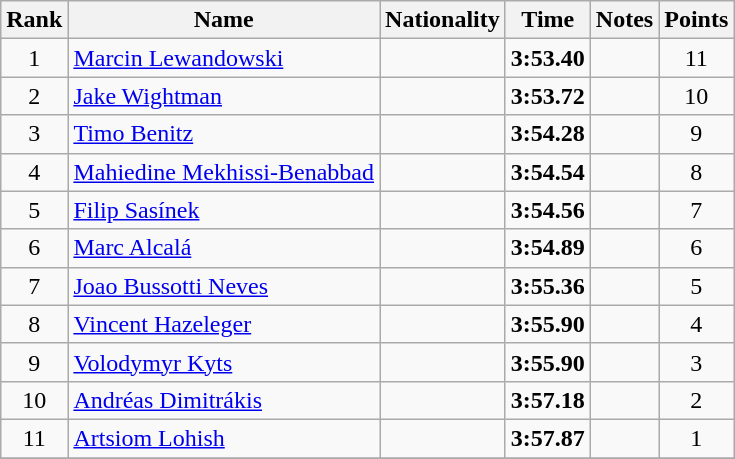<table class="wikitable sortable" style="text-align:center">
<tr>
<th>Rank</th>
<th>Name</th>
<th>Nationality</th>
<th>Time</th>
<th>Notes</th>
<th>Points</th>
</tr>
<tr>
<td>1</td>
<td align=left><a href='#'>Marcin Lewandowski</a></td>
<td align=left></td>
<td><strong>3:53.40</strong></td>
<td></td>
<td>11</td>
</tr>
<tr>
<td>2</td>
<td align=left><a href='#'>Jake Wightman</a></td>
<td align=left></td>
<td><strong>3:53.72</strong></td>
<td></td>
<td>10</td>
</tr>
<tr>
<td>3</td>
<td align=left><a href='#'>Timo Benitz</a></td>
<td align=left></td>
<td><strong>3:54.28</strong></td>
<td></td>
<td>9</td>
</tr>
<tr>
<td>4</td>
<td align=left><a href='#'>Mahiedine Mekhissi-Benabbad</a></td>
<td align=left></td>
<td><strong>3:54.54</strong></td>
<td></td>
<td>8</td>
</tr>
<tr>
<td>5</td>
<td align=left><a href='#'>Filip Sasínek</a></td>
<td align=left></td>
<td><strong>3:54.56</strong></td>
<td></td>
<td>7</td>
</tr>
<tr>
<td>6</td>
<td align=left><a href='#'>Marc Alcalá</a></td>
<td align=left></td>
<td><strong>3:54.89</strong></td>
<td></td>
<td>6</td>
</tr>
<tr>
<td>7</td>
<td align=left><a href='#'>Joao Bussotti Neves</a></td>
<td align=left></td>
<td><strong>3:55.36</strong></td>
<td></td>
<td>5</td>
</tr>
<tr>
<td>8</td>
<td align=left><a href='#'>Vincent Hazeleger</a></td>
<td align=left></td>
<td><strong>3:55.90</strong></td>
<td></td>
<td>4</td>
</tr>
<tr>
<td>9</td>
<td align=left><a href='#'>Volodymyr Kyts</a></td>
<td align=left></td>
<td><strong>3:55.90</strong></td>
<td></td>
<td>3</td>
</tr>
<tr>
<td>10</td>
<td align=left><a href='#'>Andréas Dimitrákis</a></td>
<td align=left></td>
<td><strong>3:57.18</strong></td>
<td></td>
<td>2</td>
</tr>
<tr>
<td>11</td>
<td align=left><a href='#'>Artsiom Lohish</a></td>
<td align=left></td>
<td><strong>3:57.87</strong></td>
<td></td>
<td>1</td>
</tr>
<tr>
</tr>
</table>
